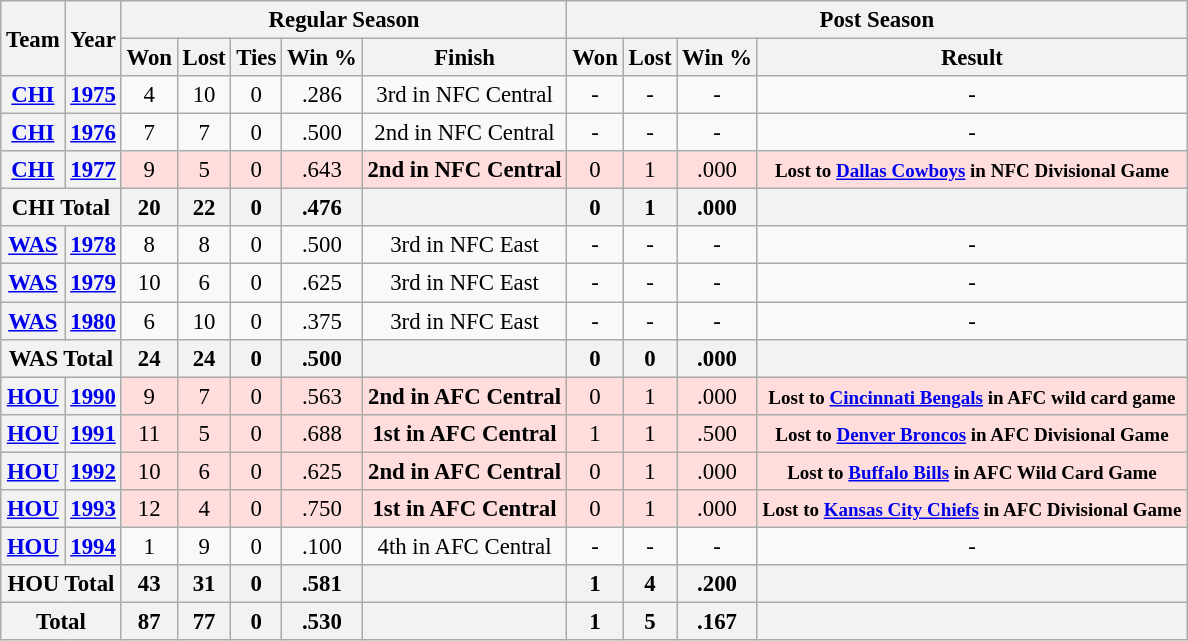<table class="wikitable" style="font-size: 95%; text-align:center;">
<tr>
<th rowspan="2">Team</th>
<th rowspan="2">Year</th>
<th colspan="5">Regular Season</th>
<th colspan="4">Post Season</th>
</tr>
<tr>
<th>Won</th>
<th>Lost</th>
<th>Ties</th>
<th>Win %</th>
<th>Finish</th>
<th>Won</th>
<th>Lost</th>
<th>Win %</th>
<th>Result</th>
</tr>
<tr>
<th><a href='#'>CHI</a></th>
<th><a href='#'>1975</a></th>
<td>4</td>
<td>10</td>
<td>0</td>
<td>.286</td>
<td>3rd in NFC Central</td>
<td>-</td>
<td>-</td>
<td>-</td>
<td>-</td>
</tr>
<tr>
<th><a href='#'>CHI</a></th>
<th><a href='#'>1976</a></th>
<td>7</td>
<td>7</td>
<td>0</td>
<td>.500</td>
<td>2nd in NFC Central</td>
<td>-</td>
<td>-</td>
<td>-</td>
<td>-</td>
</tr>
<tr style="background:#fdd;">
<th><a href='#'>CHI</a></th>
<th><a href='#'>1977</a></th>
<td>9</td>
<td>5</td>
<td>0</td>
<td>.643</td>
<td><strong>2nd in NFC Central</strong></td>
<td>0</td>
<td>1</td>
<td>.000</td>
<td><small><strong>Lost to <a href='#'>Dallas Cowboys</a> in NFC Divisional Game</strong></small></td>
</tr>
<tr>
<th colspan="2">CHI Total</th>
<th>20</th>
<th>22</th>
<th>0</th>
<th>.476</th>
<th></th>
<th>0</th>
<th>1</th>
<th>.000</th>
<th></th>
</tr>
<tr>
<th><a href='#'>WAS</a></th>
<th><a href='#'>1978</a></th>
<td>8</td>
<td>8</td>
<td>0</td>
<td>.500</td>
<td>3rd in NFC East</td>
<td>-</td>
<td>-</td>
<td>-</td>
<td>-</td>
</tr>
<tr>
<th><a href='#'>WAS</a></th>
<th><a href='#'>1979</a></th>
<td>10</td>
<td>6</td>
<td>0</td>
<td>.625</td>
<td>3rd in NFC East</td>
<td>-</td>
<td>-</td>
<td>-</td>
<td>-</td>
</tr>
<tr>
<th><a href='#'>WAS</a></th>
<th><a href='#'>1980</a></th>
<td>6</td>
<td>10</td>
<td>0</td>
<td>.375</td>
<td>3rd in NFC East</td>
<td>-</td>
<td>-</td>
<td>-</td>
<td>-</td>
</tr>
<tr>
<th colspan="2">WAS Total</th>
<th>24</th>
<th>24</th>
<th>0</th>
<th>.500</th>
<th></th>
<th>0</th>
<th>0</th>
<th>.000</th>
<th></th>
</tr>
<tr style="background:#fdd;">
<th><a href='#'>HOU</a></th>
<th><a href='#'>1990</a></th>
<td>9</td>
<td>7</td>
<td>0</td>
<td>.563</td>
<td><strong>2nd in AFC Central</strong></td>
<td>0</td>
<td>1</td>
<td>.000</td>
<td><small><strong>Lost to <a href='#'>Cincinnati Bengals</a> in AFC wild card game</strong></small></td>
</tr>
<tr style="background:#fdd;">
<th><a href='#'>HOU</a></th>
<th><a href='#'>1991</a></th>
<td>11</td>
<td>5</td>
<td>0</td>
<td>.688</td>
<td><strong>1st in AFC Central</strong></td>
<td>1</td>
<td>1</td>
<td>.500</td>
<td><small><strong>Lost to <a href='#'>Denver Broncos</a> in AFC Divisional Game</strong></small></td>
</tr>
<tr style="background:#fdd;">
<th><a href='#'>HOU</a></th>
<th><a href='#'>1992</a></th>
<td>10</td>
<td>6</td>
<td>0</td>
<td>.625</td>
<td><strong>2nd in AFC Central</strong></td>
<td>0</td>
<td>1</td>
<td>.000</td>
<td><small><strong>Lost to <a href='#'>Buffalo Bills</a> in AFC Wild Card Game</strong></small></td>
</tr>
<tr style="background:#fdd;">
<th><a href='#'>HOU</a></th>
<th><a href='#'>1993</a></th>
<td>12</td>
<td>4</td>
<td>0</td>
<td>.750</td>
<td><strong>1st in AFC Central</strong></td>
<td>0</td>
<td>1</td>
<td>.000</td>
<td><small><strong>Lost to <a href='#'>Kansas City Chiefs</a> in AFC Divisional Game</strong></small></td>
</tr>
<tr>
<th><a href='#'>HOU</a></th>
<th><a href='#'>1994</a></th>
<td>1</td>
<td>9</td>
<td>0</td>
<td>.100</td>
<td>4th in AFC Central</td>
<td>-</td>
<td>-</td>
<td>-</td>
<td>-</td>
</tr>
<tr>
<th colspan="2">HOU Total</th>
<th>43</th>
<th>31</th>
<th>0</th>
<th>.581</th>
<th></th>
<th>1</th>
<th>4</th>
<th>.200</th>
<th></th>
</tr>
<tr>
<th colspan="2">Total</th>
<th>87</th>
<th>77</th>
<th>0</th>
<th>.530</th>
<th></th>
<th>1</th>
<th>5</th>
<th>.167</th>
<th></th>
</tr>
</table>
